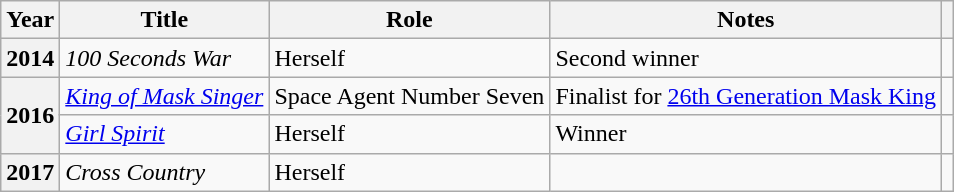<table class="wikitable plainrowheaders sortable"  style=font-size:100%>
<tr>
<th scope="col">Year</th>
<th scope="col">Title</th>
<th scope="col">Role</th>
<th scope="col" class="unsortable">Notes</th>
<th scope="col" class="unsortable"></th>
</tr>
<tr>
<th scope="row">2014</th>
<td><em>100 Seconds War</em></td>
<td>Herself</td>
<td>Second winner</td>
<td style="text-align:center;"></td>
</tr>
<tr>
<th rowspan="2" scope="row">2016</th>
<td><em><a href='#'>King of Mask Singer</a></em></td>
<td>Space Agent Number Seven</td>
<td>Finalist for <a href='#'>26th Generation Mask King</a></td>
<td style="text-align:center;"></td>
</tr>
<tr>
<td><em><a href='#'>Girl Spirit</a></em></td>
<td>Herself</td>
<td>Winner</td>
<td style="text-align:center;"></td>
</tr>
<tr>
<th scope="row">2017</th>
<td><em>Cross Country</em></td>
<td>Herself</td>
<td></td>
<td style="text-align:center;"></td>
</tr>
</table>
